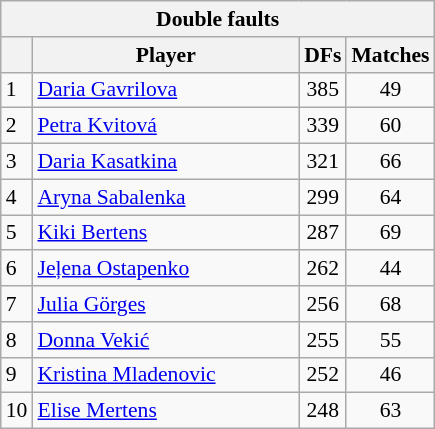<table class="wikitable sortable" style=font-size:90%>
<tr>
<th colspan=4>Double faults</th>
</tr>
<tr>
<th></th>
<th width=171>Player</th>
<th width=20>DFs</th>
<th>Matches</th>
</tr>
<tr>
<td>1</td>
<td> <a href='#'>Daria Gavrilova</a></td>
<td align=center>385</td>
<td align=center>49</td>
</tr>
<tr>
<td>2</td>
<td> <a href='#'>Petra Kvitová</a></td>
<td align=center>339</td>
<td align=center>60</td>
</tr>
<tr>
<td>3</td>
<td> <a href='#'>Daria Kasatkina</a></td>
<td align=center>321</td>
<td align=center>66</td>
</tr>
<tr>
<td>4</td>
<td> <a href='#'>Aryna Sabalenka</a></td>
<td align=center>299</td>
<td align=center>64</td>
</tr>
<tr>
<td>5</td>
<td> <a href='#'>Kiki Bertens</a></td>
<td align=center>287</td>
<td align=center>69</td>
</tr>
<tr>
<td>6</td>
<td> <a href='#'>Jeļena Ostapenko</a></td>
<td align=center>262</td>
<td align=center>44</td>
</tr>
<tr>
<td>7</td>
<td> <a href='#'>Julia Görges</a></td>
<td align=center>256</td>
<td align=center>68</td>
</tr>
<tr>
<td>8</td>
<td> <a href='#'>Donna Vekić</a></td>
<td align=center>255</td>
<td align=center>55</td>
</tr>
<tr>
<td>9</td>
<td> <a href='#'>Kristina Mladenovic</a></td>
<td align=center>252</td>
<td align=center>46</td>
</tr>
<tr>
<td>10</td>
<td> <a href='#'>Elise Mertens</a></td>
<td align=center>248</td>
<td align=center>63</td>
</tr>
</table>
